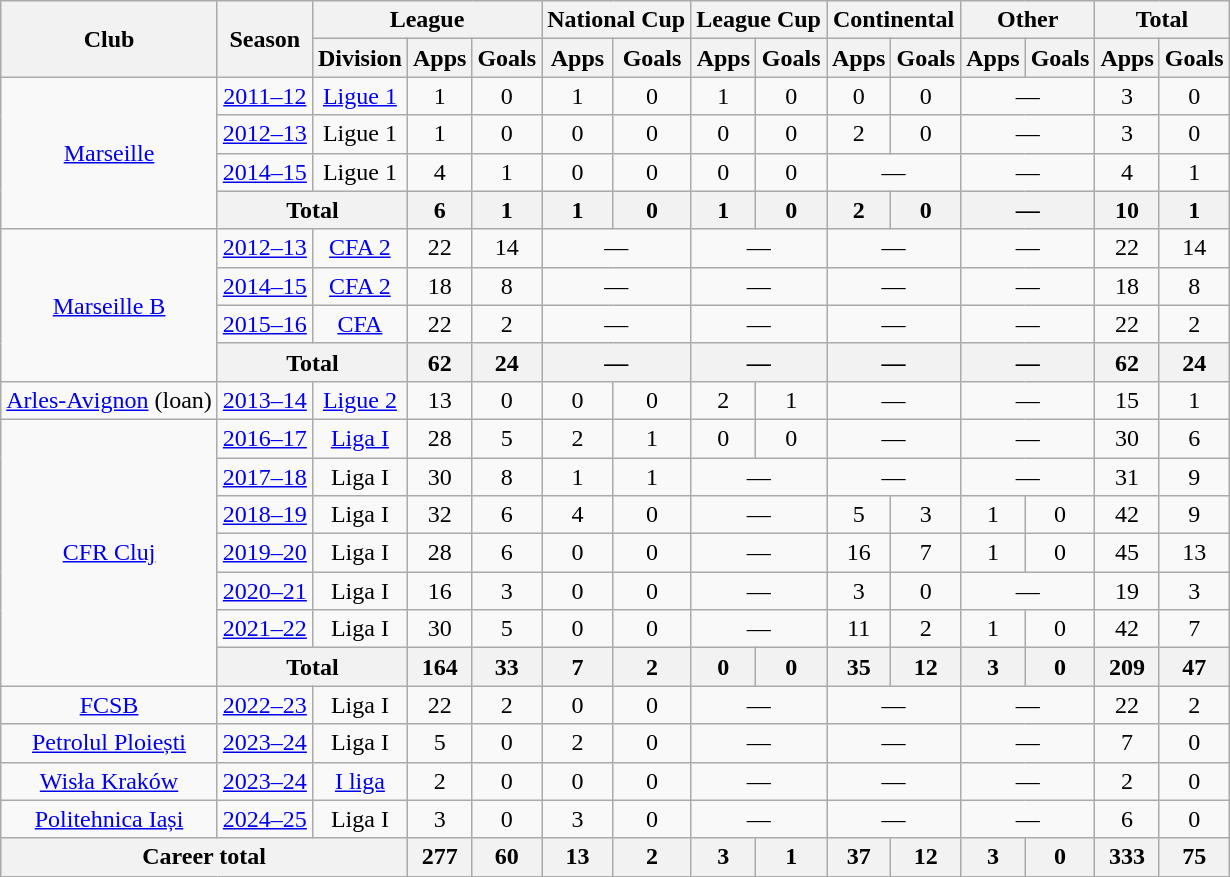<table class="wikitable" style="text-align: center;">
<tr>
<th rowspan="2">Club</th>
<th rowspan="2">Season</th>
<th colspan="3">League</th>
<th colspan="2">National Cup</th>
<th colspan="2">League Cup</th>
<th colspan="2">Continental</th>
<th colspan="2">Other</th>
<th colspan="2">Total</th>
</tr>
<tr>
<th>Division</th>
<th>Apps</th>
<th>Goals</th>
<th>Apps</th>
<th>Goals</th>
<th>Apps</th>
<th>Goals</th>
<th>Apps</th>
<th>Goals</th>
<th>Apps</th>
<th>Goals</th>
<th>Apps</th>
<th>Goals</th>
</tr>
<tr>
<td rowspan="4"><a href='#'>Marseille</a></td>
<td><a href='#'>2011–12</a></td>
<td><a href='#'>Ligue 1</a></td>
<td>1</td>
<td>0</td>
<td>1</td>
<td>0</td>
<td>1</td>
<td>0</td>
<td>0</td>
<td>0</td>
<td colspan=2>—</td>
<td>3</td>
<td>0</td>
</tr>
<tr>
<td><a href='#'>2012–13</a></td>
<td>Ligue 1</td>
<td>1</td>
<td>0</td>
<td>0</td>
<td>0</td>
<td>0</td>
<td>0</td>
<td>2</td>
<td>0</td>
<td colspan=2>—</td>
<td>3</td>
<td>0</td>
</tr>
<tr>
<td><a href='#'>2014–15</a></td>
<td>Ligue 1</td>
<td>4</td>
<td>1</td>
<td>0</td>
<td>0</td>
<td>0</td>
<td>0</td>
<td colspan=2>—</td>
<td colspan=2>—</td>
<td>4</td>
<td>1</td>
</tr>
<tr>
<th colspan="2">Total</th>
<th>6</th>
<th>1</th>
<th>1</th>
<th>0</th>
<th>1</th>
<th>0</th>
<th>2</th>
<th>0</th>
<th colspan=2>—</th>
<th>10</th>
<th>1</th>
</tr>
<tr>
<td rowspan="4"><a href='#'>Marseille B</a></td>
<td><a href='#'>2012–13</a></td>
<td><a href='#'>CFA 2</a></td>
<td>22</td>
<td>14</td>
<td colspan=2>—</td>
<td colspan=2>—</td>
<td colspan=2>—</td>
<td colspan=2>—</td>
<td>22</td>
<td>14</td>
</tr>
<tr>
<td><a href='#'>2014–15</a></td>
<td><a href='#'>CFA 2</a></td>
<td>18</td>
<td>8</td>
<td colspan=2>—</td>
<td colspan=2>—</td>
<td colspan=2>—</td>
<td colspan=2>—</td>
<td>18</td>
<td>8</td>
</tr>
<tr>
<td><a href='#'>2015–16</a></td>
<td><a href='#'>CFA</a></td>
<td>22</td>
<td>2</td>
<td colspan=2>—</td>
<td colspan=2>—</td>
<td colspan=2>—</td>
<td colspan=2>—</td>
<td>22</td>
<td>2</td>
</tr>
<tr>
<th colspan="2">Total</th>
<th>62</th>
<th>24</th>
<th colspan=2>—</th>
<th colspan=2>—</th>
<th colspan=2>—</th>
<th colspan=2>—</th>
<th>62</th>
<th>24</th>
</tr>
<tr>
<td><a href='#'>Arles-Avignon</a> (loan)</td>
<td><a href='#'>2013–14</a></td>
<td><a href='#'>Ligue 2</a></td>
<td>13</td>
<td>0</td>
<td>0</td>
<td>0</td>
<td>2</td>
<td>1</td>
<td colspan=2>—</td>
<td colspan=2>—</td>
<td>15</td>
<td>1</td>
</tr>
<tr>
<td rowspan="7"><a href='#'>CFR Cluj</a></td>
<td><a href='#'>2016–17</a></td>
<td><a href='#'>Liga I</a></td>
<td>28</td>
<td>5</td>
<td>2</td>
<td>1</td>
<td>0</td>
<td>0</td>
<td colspan=2>—</td>
<td colspan=2>—</td>
<td>30</td>
<td>6</td>
</tr>
<tr>
<td><a href='#'>2017–18</a></td>
<td>Liga I</td>
<td>30</td>
<td>8</td>
<td>1</td>
<td>1</td>
<td colspan=2>—</td>
<td colspan=2>—</td>
<td colspan=2>—</td>
<td>31</td>
<td>9</td>
</tr>
<tr>
<td><a href='#'>2018–19</a></td>
<td>Liga I</td>
<td>32</td>
<td>6</td>
<td>4</td>
<td>0</td>
<td colspan=2>—</td>
<td>5</td>
<td>3</td>
<td>1</td>
<td>0</td>
<td>42</td>
<td>9</td>
</tr>
<tr>
<td><a href='#'>2019–20</a></td>
<td>Liga I</td>
<td>28</td>
<td>6</td>
<td>0</td>
<td>0</td>
<td colspan=2>—</td>
<td>16</td>
<td>7</td>
<td>1</td>
<td>0</td>
<td>45</td>
<td>13</td>
</tr>
<tr>
<td><a href='#'>2020–21</a></td>
<td>Liga I</td>
<td>16</td>
<td>3</td>
<td>0</td>
<td>0</td>
<td colspan=2>—</td>
<td>3</td>
<td>0</td>
<td colspan=2>—</td>
<td>19</td>
<td>3</td>
</tr>
<tr>
<td><a href='#'>2021–22</a></td>
<td>Liga I</td>
<td>30</td>
<td>5</td>
<td>0</td>
<td>0</td>
<td colspan=2>—</td>
<td>11</td>
<td>2</td>
<td>1</td>
<td>0</td>
<td>42</td>
<td>7</td>
</tr>
<tr>
<th colspan="2">Total</th>
<th>164</th>
<th>33</th>
<th>7</th>
<th>2</th>
<th>0</th>
<th>0</th>
<th>35</th>
<th>12</th>
<th>3</th>
<th>0</th>
<th>209</th>
<th>47</th>
</tr>
<tr>
<td><a href='#'>FCSB</a></td>
<td><a href='#'>2022–23</a></td>
<td>Liga I</td>
<td>22</td>
<td>2</td>
<td>0</td>
<td>0</td>
<td colspan=2>—</td>
<td colspan=2>—</td>
<td colspan=2>—</td>
<td>22</td>
<td>2</td>
</tr>
<tr>
<td><a href='#'>Petrolul Ploiești</a></td>
<td><a href='#'>2023–24</a></td>
<td>Liga I</td>
<td>5</td>
<td>0</td>
<td>2</td>
<td>0</td>
<td colspan=2>—</td>
<td colspan=2>—</td>
<td colspan=2>—</td>
<td>7</td>
<td>0</td>
</tr>
<tr>
<td><a href='#'>Wisła Kraków</a></td>
<td><a href='#'>2023–24</a></td>
<td><a href='#'>I liga</a></td>
<td>2</td>
<td>0</td>
<td>0</td>
<td>0</td>
<td colspan=2>—</td>
<td colspan=2>—</td>
<td colspan=2>—</td>
<td>2</td>
<td>0</td>
</tr>
<tr>
<td><a href='#'>Politehnica Iași</a></td>
<td><a href='#'>2024–25</a></td>
<td>Liga I</td>
<td>3</td>
<td>0</td>
<td>3</td>
<td>0</td>
<td colspan=2>—</td>
<td colspan=2>—</td>
<td colspan=2>—</td>
<td>6</td>
<td>0</td>
</tr>
<tr>
<th colspan=3>Career total</th>
<th>277</th>
<th>60</th>
<th>13</th>
<th>2</th>
<th>3</th>
<th>1</th>
<th>37</th>
<th>12</th>
<th>3</th>
<th>0</th>
<th>333</th>
<th>75</th>
</tr>
</table>
